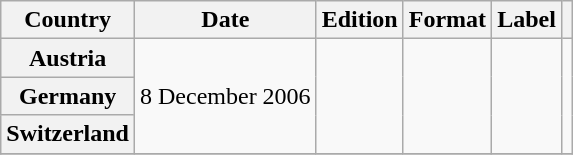<table class="wikitable plainrowheaders">
<tr>
<th scope="col">Country</th>
<th scope="col">Date</th>
<th scope="col">Edition</th>
<th scope="col">Format</th>
<th scope="col">Label</th>
<th scope="col"></th>
</tr>
<tr>
<th scope="row">Austria</th>
<td rowspan="3">8 December 2006</td>
<td rowspan="3"></td>
<td rowspan="3"></td>
<td rowspan="3"></td>
<td rowspan="3" style="text-align:center;"></td>
</tr>
<tr>
<th scope="row">Germany</th>
</tr>
<tr>
<th scope="row">Switzerland</th>
</tr>
<tr>
</tr>
</table>
